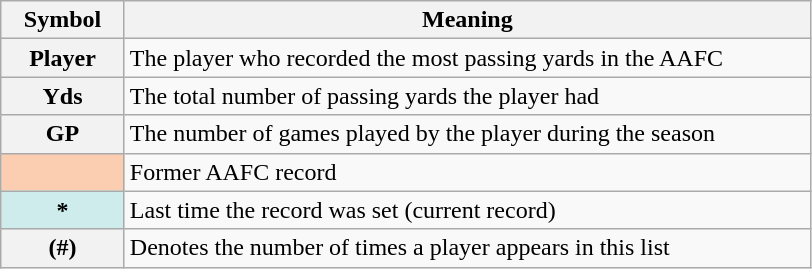<table class="wikitable plainrowheaders" border="1">
<tr>
<th scope="col" style="width:75px">Symbol</th>
<th scope="col" style="width:450px">Meaning</th>
</tr>
<tr>
<th scope="row" style="text-align:center;"><strong>Player</strong></th>
<td>The player who recorded the most passing yards in the AAFC</td>
</tr>
<tr>
<th scope="row" style="text-align:center;"><strong>Yds</strong></th>
<td>The total number of passing yards the player had</td>
</tr>
<tr>
<th scope="row" style="text-align:center;"><strong>GP</strong></th>
<td>The number of games played by the player during the season</td>
</tr>
<tr>
<th scope="row" style="text-align:center; background:#FBCEB1;"></th>
<td>Former AAFC record</td>
</tr>
<tr>
<th scope="row" style="text-align:center; background:#CFECEC;">*</th>
<td>Last time the record was set (current record)</td>
</tr>
<tr>
<th scope="row" style="text-align:center;">(#)</th>
<td>Denotes the number of times a player appears in this list</td>
</tr>
</table>
